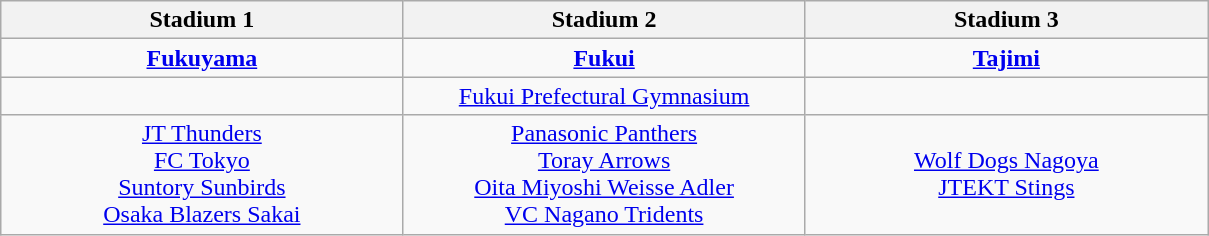<table class=wikitable style=text-align:center>
<tr>
<th width=25%>Stadium 1</th>
<th width=25%>Stadium 2</th>
<th width=25%>Stadium 3</th>
</tr>
<tr>
<td><strong><a href='#'>Fukuyama</a></strong></td>
<td><strong><a href='#'>Fukui</a></strong></td>
<td><strong><a href='#'>Tajimi</a></strong></td>
</tr>
<tr>
<td></td>
<td><a href='#'>Fukui Prefectural Gymnasium</a></td>
<td></td>
</tr>
<tr>
<td><a href='#'>JT Thunders</a><br><a href='#'>FC Tokyo</a><br><a href='#'>Suntory Sunbirds</a><br><a href='#'>Osaka Blazers Sakai</a></td>
<td><a href='#'>Panasonic Panthers</a><br><a href='#'>Toray Arrows</a><br><a href='#'>Oita Miyoshi Weisse Adler</a><br><a href='#'>VC Nagano Tridents</a></td>
<td><a href='#'>Wolf Dogs Nagoya</a><br><a href='#'>JTEKT Stings</a></td>
</tr>
</table>
